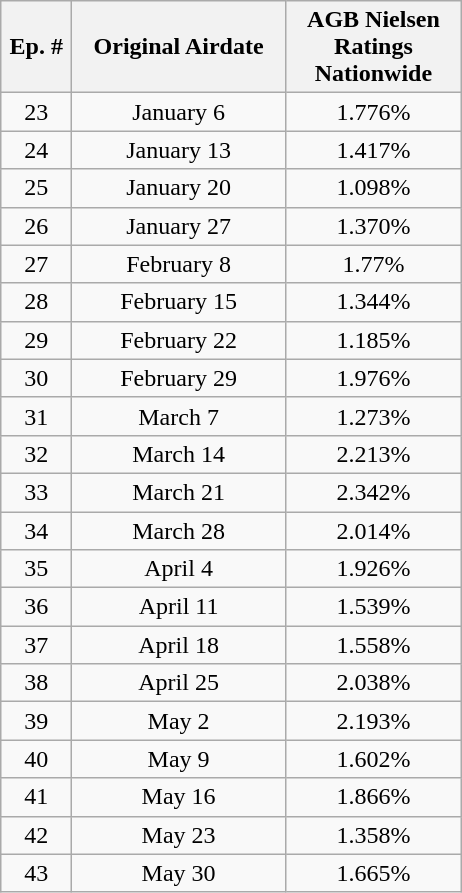<table class="wikitable" style="text-align:center">
<tr>
<th rowspan=1 style="width:40px">Ep. #</th>
<th style="width:135px">Original Airdate</th>
<th width="110">AGB Nielsen Ratings Nationwide</th>
</tr>
<tr>
<td>23</td>
<td>January 6</td>
<td>1.776%</td>
</tr>
<tr>
<td>24</td>
<td>January 13</td>
<td>1.417%</td>
</tr>
<tr>
<td>25</td>
<td>January 20</td>
<td>1.098%</td>
</tr>
<tr>
<td>26</td>
<td>January 27</td>
<td>1.370%</td>
</tr>
<tr>
<td>27</td>
<td>February 8</td>
<td>1.77%</td>
</tr>
<tr>
<td>28</td>
<td>February 15</td>
<td>1.344%</td>
</tr>
<tr>
<td>29</td>
<td>February 22</td>
<td>1.185%</td>
</tr>
<tr>
<td>30</td>
<td>February 29</td>
<td>1.976%</td>
</tr>
<tr>
<td>31</td>
<td>March 7</td>
<td>1.273%</td>
</tr>
<tr>
<td>32</td>
<td>March 14</td>
<td>2.213%</td>
</tr>
<tr>
<td>33</td>
<td>March 21</td>
<td>2.342%</td>
</tr>
<tr>
<td>34</td>
<td>March 28</td>
<td>2.014%</td>
</tr>
<tr>
<td>35</td>
<td>April 4</td>
<td>1.926%</td>
</tr>
<tr>
<td>36</td>
<td>April 11</td>
<td>1.539%</td>
</tr>
<tr>
<td>37</td>
<td>April 18</td>
<td>1.558%</td>
</tr>
<tr>
<td>38</td>
<td>April 25</td>
<td>2.038%</td>
</tr>
<tr>
<td>39</td>
<td>May 2</td>
<td>2.193%</td>
</tr>
<tr>
<td>40</td>
<td>May 9</td>
<td>1.602%</td>
</tr>
<tr>
<td>41</td>
<td>May 16</td>
<td>1.866%</td>
</tr>
<tr>
<td>42</td>
<td>May 23</td>
<td>1.358%</td>
</tr>
<tr>
<td>43</td>
<td>May 30</td>
<td>1.665%</td>
</tr>
</table>
